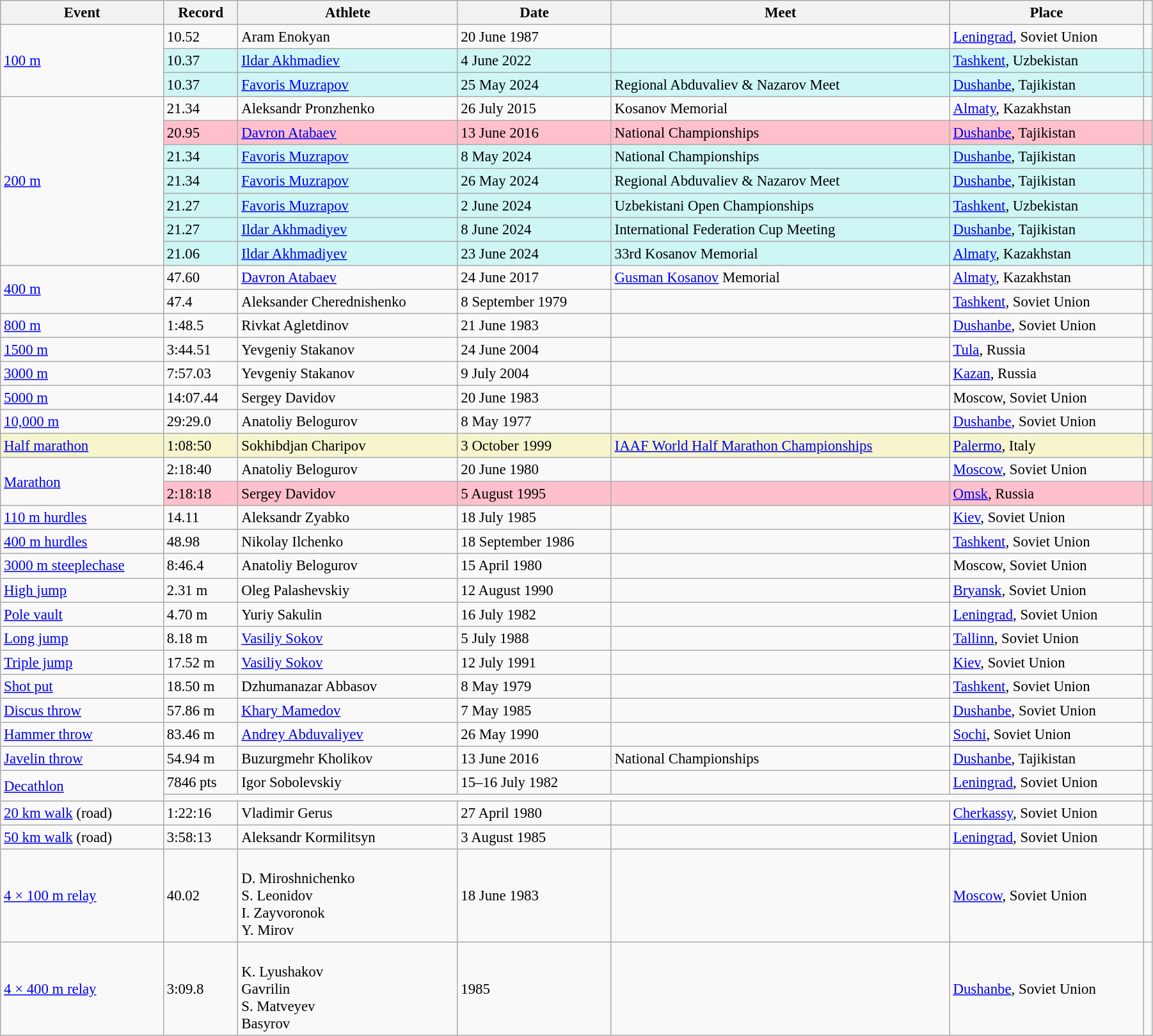<table class="wikitable" style="font-size:95%; width: 95%;">
<tr>
<th>Event</th>
<th>Record</th>
<th>Athlete</th>
<th>Date</th>
<th>Meet</th>
<th>Place</th>
<th></th>
</tr>
<tr>
<td rowspan=3><a href='#'>100 m</a></td>
<td>10.52 </td>
<td>Aram Enokyan</td>
<td>20 June 1987</td>
<td></td>
<td><a href='#'>Leningrad</a>, Soviet Union</td>
<td></td>
</tr>
<tr bgcolor=#CEF6F5>
<td>10.37 </td>
<td><a href='#'>Ildar Akhmadiev</a></td>
<td>4 June 2022</td>
<td></td>
<td><a href='#'>Tashkent</a>, Uzbekistan</td>
<td></td>
</tr>
<tr bgcolor=#CEF6F5>
<td>10.37 </td>
<td><a href='#'>Favoris Muzrapov</a></td>
<td>25 May 2024</td>
<td>Regional Abduvaliev & Nazarov Meet</td>
<td><a href='#'>Dushanbe</a>, Tajikistan</td>
<td></td>
</tr>
<tr>
<td rowspan=7><a href='#'>200 m</a></td>
<td>21.34 </td>
<td>Aleksandr Pronzhenko</td>
<td>26 July 2015</td>
<td>Kosanov Memorial</td>
<td><a href='#'>Almaty</a>, Kazakhstan</td>
<td></td>
</tr>
<tr style="background:pink">
<td>20.95 </td>
<td><a href='#'>Davron Atabaev</a></td>
<td>13 June 2016</td>
<td>National Championships</td>
<td><a href='#'>Dushanbe</a>, Tajikistan</td>
<td></td>
</tr>
<tr bgcolor=#CEF6F5>
<td>21.34 </td>
<td><a href='#'>Favoris Muzrapov</a></td>
<td>8 May 2024</td>
<td>National Championships</td>
<td><a href='#'>Dushanbe</a>, Tajikistan</td>
<td></td>
</tr>
<tr bgcolor=#CEF6F5>
<td>21.34 </td>
<td><a href='#'>Favoris Muzrapov</a></td>
<td>26 May 2024</td>
<td>Regional Abduvaliev & Nazarov Meet</td>
<td><a href='#'>Dushanbe</a>, Tajikistan</td>
<td></td>
</tr>
<tr bgcolor="#CEF6F5">
<td>21.27 </td>
<td><a href='#'>Favoris Muzrapov</a></td>
<td>2 June 2024</td>
<td>Uzbekistani Open Championships</td>
<td><a href='#'>Tashkent</a>, Uzbekistan</td>
<td></td>
</tr>
<tr bgcolor=#CEF6F5>
<td>21.27 </td>
<td><a href='#'>Ildar Akhmadiyev</a></td>
<td>8 June 2024</td>
<td>International Federation Cup Meeting</td>
<td><a href='#'>Dushanbe</a>, Tajikistan</td>
<td></td>
</tr>
<tr bgcolor=#CEF6F5>
<td>21.06 </td>
<td><a href='#'>Ildar Akhmadiyev</a></td>
<td>23 June 2024</td>
<td>33rd Kosanov Memorial</td>
<td><a href='#'>Almaty</a>, Kazakhstan</td>
<td></td>
</tr>
<tr>
<td rowspan=2><a href='#'>400 m</a></td>
<td>47.60</td>
<td><a href='#'>Davron Atabaev</a></td>
<td>24 June 2017</td>
<td><a href='#'>Gusman Kosanov</a> Memorial</td>
<td><a href='#'>Almaty</a>, Kazakhstan</td>
<td></td>
</tr>
<tr>
<td>47.4 </td>
<td>Aleksander Cherednishenko</td>
<td>8 September 1979</td>
<td></td>
<td><a href='#'>Tashkent</a>, Soviet Union</td>
<td></td>
</tr>
<tr>
<td><a href='#'>800 m</a></td>
<td>1:48.5 </td>
<td>Rivkat Agletdinov</td>
<td>21 June 1983</td>
<td></td>
<td><a href='#'>Dushanbe</a>, Soviet Union</td>
<td></td>
</tr>
<tr>
<td><a href='#'>1500 m</a></td>
<td>3:44.51</td>
<td>Yevgeniy Stakanov</td>
<td>24 June 2004</td>
<td></td>
<td><a href='#'>Tula</a>, Russia</td>
<td></td>
</tr>
<tr>
<td><a href='#'>3000 m</a></td>
<td>7:57.03</td>
<td>Yevgeniy Stakanov</td>
<td>9 July 2004</td>
<td></td>
<td><a href='#'>Kazan</a>, Russia</td>
<td></td>
</tr>
<tr>
<td><a href='#'>5000 m</a></td>
<td>14:07.44</td>
<td>Sergey Davidov</td>
<td>20 June 1983</td>
<td></td>
<td>Moscow, Soviet Union</td>
<td></td>
</tr>
<tr>
<td><a href='#'>10,000 m</a></td>
<td>29:29.0 </td>
<td>Anatoliy Belogurov</td>
<td>8 May 1977</td>
<td></td>
<td><a href='#'>Dushanbe</a>, Soviet Union</td>
<td></td>
</tr>
<tr style="background:#f6F5CE;">
<td><a href='#'>Half marathon</a></td>
<td>1:08:50</td>
<td>Sokhibdjan Charipov</td>
<td>3 October 1999</td>
<td><a href='#'>IAAF World Half Marathon Championships</a></td>
<td><a href='#'>Palermo</a>, Italy</td>
<td></td>
</tr>
<tr>
<td rowspan=2><a href='#'>Marathon</a></td>
<td>2:18:40</td>
<td>Anatoliy Belogurov</td>
<td>20 June 1980</td>
<td></td>
<td><a href='#'>Moscow</a>, Soviet Union</td>
<td></td>
</tr>
<tr style="background:pink">
<td>2:18:18</td>
<td>Sergey Davidov</td>
<td>5 August 1995</td>
<td></td>
<td><a href='#'>Omsk</a>, Russia</td>
<td></td>
</tr>
<tr>
<td><a href='#'>110 m hurdles</a></td>
<td>14.11 </td>
<td>Aleksandr Zyabko</td>
<td>18 July 1985</td>
<td></td>
<td><a href='#'>Kiev</a>, Soviet Union</td>
<td></td>
</tr>
<tr>
<td><a href='#'>400 m hurdles</a></td>
<td>48.98</td>
<td>Nikolay Ilchenko</td>
<td>18 September 1986</td>
<td></td>
<td><a href='#'>Tashkent</a>, Soviet Union</td>
<td></td>
</tr>
<tr>
<td><a href='#'>3000 m steeplechase</a></td>
<td>8:46.4 </td>
<td>Anatoliy Belogurov</td>
<td>15 April 1980</td>
<td></td>
<td>Moscow, Soviet Union</td>
<td></td>
</tr>
<tr>
<td><a href='#'>High jump</a></td>
<td>2.31 m</td>
<td>Oleg Palashevskiy</td>
<td>12 August 1990</td>
<td></td>
<td><a href='#'>Bryansk</a>, Soviet Union</td>
<td></td>
</tr>
<tr>
<td><a href='#'>Pole vault</a></td>
<td>4.70 m</td>
<td>Yuriy Sakulin</td>
<td>16 July 1982</td>
<td></td>
<td><a href='#'>Leningrad</a>, Soviet Union</td>
<td></td>
</tr>
<tr>
<td><a href='#'>Long jump</a></td>
<td>8.18 m</td>
<td><a href='#'>Vasiliy Sokov</a></td>
<td>5 July 1988</td>
<td></td>
<td><a href='#'>Tallinn</a>, Soviet Union</td>
<td></td>
</tr>
<tr>
<td><a href='#'>Triple jump</a></td>
<td>17.52 m</td>
<td><a href='#'>Vasiliy Sokov</a></td>
<td>12 July 1991</td>
<td></td>
<td><a href='#'>Kiev</a>, Soviet Union</td>
<td></td>
</tr>
<tr>
<td><a href='#'>Shot put</a></td>
<td>18.50 m</td>
<td>Dzhumanazar Abbasov</td>
<td>8 May 1979</td>
<td></td>
<td><a href='#'>Tashkent</a>, Soviet Union</td>
<td></td>
</tr>
<tr>
<td><a href='#'>Discus throw</a></td>
<td>57.86 m</td>
<td><a href='#'>Khary Mamedov</a></td>
<td>7 May 1985</td>
<td></td>
<td><a href='#'>Dushanbe</a>, Soviet Union</td>
<td></td>
</tr>
<tr>
<td><a href='#'>Hammer throw</a></td>
<td>83.46 m</td>
<td><a href='#'>Andrey Abduvaliyev</a></td>
<td>26 May 1990</td>
<td></td>
<td><a href='#'>Sochi</a>, Soviet Union</td>
<td></td>
</tr>
<tr>
<td><a href='#'>Javelin throw</a></td>
<td>54.94 m</td>
<td>Buzurgmehr Kholikov</td>
<td>13 June 2016 </td>
<td>National Championships</td>
<td><a href='#'>Dushanbe</a>, Tajikistan</td>
<td></td>
</tr>
<tr>
<td rowspan=2><a href='#'>Decathlon</a></td>
<td>7846 pts</td>
<td>Igor Sobolevskiy</td>
<td>15–16 July 1982</td>
<td></td>
<td><a href='#'>Leningrad</a>, Soviet Union</td>
<td></td>
</tr>
<tr>
<td colspan=5></td>
<td></td>
</tr>
<tr>
<td><a href='#'>20 km walk</a> (road)</td>
<td>1:22:16</td>
<td>Vladimir Gerus</td>
<td>27 April 1980</td>
<td></td>
<td><a href='#'>Cherkassy</a>, Soviet Union</td>
<td></td>
</tr>
<tr>
<td><a href='#'>50 km walk</a> (road)</td>
<td>3:58:13</td>
<td>Aleksandr Kormilitsyn</td>
<td>3 August 1985</td>
<td></td>
<td><a href='#'>Leningrad</a>, Soviet Union</td>
<td></td>
</tr>
<tr>
<td><a href='#'>4 × 100 m relay</a></td>
<td>40.02</td>
<td><br>D. Miroshnichenko<br>S. Leonidov<br>I. Zayvoronok<br>Y. Mirov</td>
<td>18 June 1983</td>
<td></td>
<td><a href='#'>Moscow</a>, Soviet Union</td>
<td></td>
</tr>
<tr>
<td><a href='#'>4 × 400 m relay</a></td>
<td>3:09.8 </td>
<td><br>K. Lyushakov<br>Gavrilin<br>S. Matveyev<br>Basyrov</td>
<td>1985</td>
<td></td>
<td><a href='#'>Dushanbe</a>, Soviet Union</td>
<td></td>
</tr>
</table>
